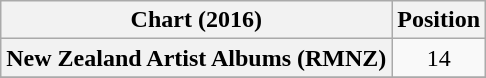<table class="wikitable sortable plainrowheaders">
<tr>
<th scope="col">Chart (2016)</th>
<th scope="col">Position</th>
</tr>
<tr>
<th scope="row">New Zealand Artist Albums (RMNZ)</th>
<td align="center">14</td>
</tr>
<tr>
</tr>
</table>
